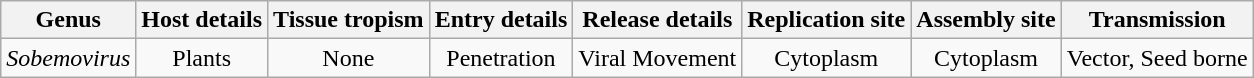<table class="wikitable sortable" style="text-align:center">
<tr>
<th>Genus</th>
<th>Host details</th>
<th>Tissue tropism</th>
<th>Entry details</th>
<th>Release details</th>
<th>Replication site</th>
<th>Assembly site</th>
<th>Transmission</th>
</tr>
<tr>
<td><em>Sobemovirus</em></td>
<td>Plants</td>
<td>None</td>
<td>Penetration</td>
<td>Viral Movement</td>
<td>Cytoplasm</td>
<td>Cytoplasm</td>
<td>Vector, Seed borne</td>
</tr>
</table>
